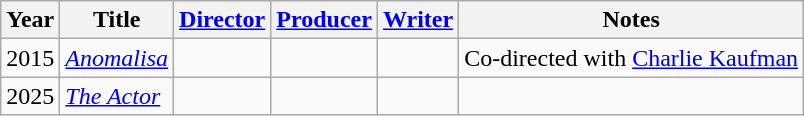<table class="wikitable">
<tr>
<th>Year</th>
<th>Title</th>
<th><a href='#'>Director</a></th>
<th><a href='#'>Producer</a></th>
<th><a href='#'>Writer</a></th>
<th>Notes</th>
</tr>
<tr>
<td>2015</td>
<td><em><a href='#'>Anomalisa</a></em></td>
<td></td>
<td></td>
<td></td>
<td>Co-directed with <a href='#'>Charlie Kaufman</a></td>
</tr>
<tr>
<td>2025</td>
<td><em><a href='#'>The Actor</a></em></td>
<td></td>
<td></td>
<td></td>
<td></td>
</tr>
</table>
